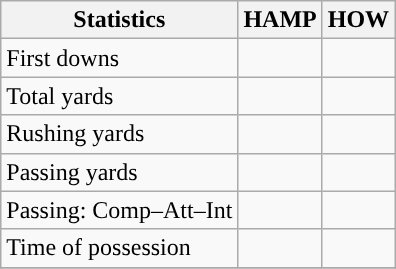<table class="wikitable" style="float: left;">
<tr>
<th>Statistics</th>
<th>HAMP</th>
<th>HOW</th>
</tr>
<tr>
<td>First downs</td>
<td></td>
<td></td>
</tr>
<tr>
<td>Total yards</td>
<td></td>
<td></td>
</tr>
<tr>
<td>Rushing yards</td>
<td></td>
<td></td>
</tr>
<tr>
<td>Passing yards</td>
<td></td>
<td></td>
</tr>
<tr>
<td>Passing: Comp–Att–Int</td>
<td></td>
<td></td>
</tr>
<tr>
<td>Time of possession</td>
<td></td>
<td></td>
</tr>
<tr>
</tr>
</table>
